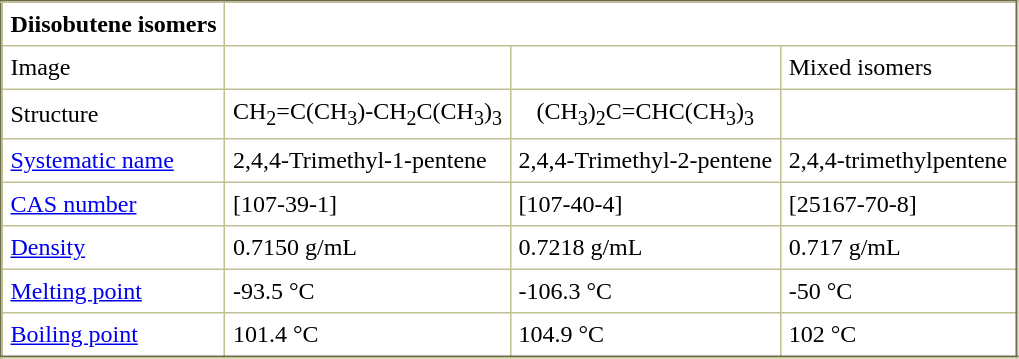<table align="center" border="2" cellspacing="0" cellpadding="5" style="margin: 0 0 0 0.5em; background: #FFFFFF; border-collapse: collapse; border-color: #C0C090;">
<tr>
<th>Diisobutene isomers</th>
</tr>
<tr>
<td>Image</td>
<td></td>
<td></td>
<td>Mixed isomers</td>
</tr>
<tr>
<td>Structure</td>
<td align="center">CH<sub>2</sub>=C(CH<sub>3</sub>)-CH<sub>2</sub>C(CH<sub>3</sub>)<sub>3</sub></td>
<td align="center">(CH<sub>3</sub>)<sub>2</sub>C=CHC(CH<sub>3</sub>)<sub>3</sub></td>
<td></td>
</tr>
<tr>
<td><a href='#'>Systematic name</a></td>
<td>2,4,4-Trimethyl-1-pentene</td>
<td>2,4,4-Trimethyl-2-pentene</td>
<td>2,4,4-trimethylpentene</td>
</tr>
<tr>
<td><a href='#'>CAS number</a></td>
<td>[107-39-1]</td>
<td>[107-40-4]</td>
<td>[25167-70-8]</td>
</tr>
<tr>
<td><a href='#'>Density</a></td>
<td>0.7150 g/mL</td>
<td>0.7218 g/mL</td>
<td>0.717 g/mL</td>
</tr>
<tr>
<td><a href='#'>Melting point</a></td>
<td>-93.5 °C</td>
<td>-106.3 °C</td>
<td>-50 °C</td>
</tr>
<tr>
<td><a href='#'>Boiling point</a></td>
<td>101.4 °C</td>
<td>104.9 °C</td>
<td>102 °C</td>
</tr>
</table>
